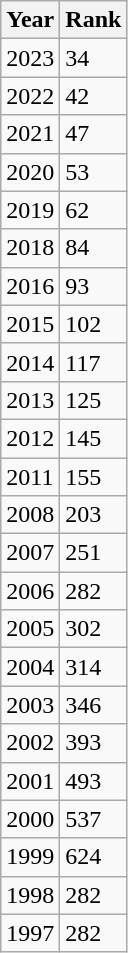<table class="wikitable">
<tr>
<th><strong>Year</strong></th>
<th><strong>Rank</strong></th>
</tr>
<tr>
<td>2023</td>
<td>34</td>
</tr>
<tr>
<td>2022</td>
<td>42</td>
</tr>
<tr>
<td>2021</td>
<td>47</td>
</tr>
<tr>
<td>2020</td>
<td>53</td>
</tr>
<tr>
<td>2019</td>
<td>62</td>
</tr>
<tr>
<td>2018</td>
<td>84</td>
</tr>
<tr>
<td>2016</td>
<td>93</td>
</tr>
<tr>
<td>2015</td>
<td>102</td>
</tr>
<tr>
<td>2014</td>
<td>117</td>
</tr>
<tr>
<td>2013</td>
<td>125</td>
</tr>
<tr>
<td>2012</td>
<td>145</td>
</tr>
<tr>
<td>2011</td>
<td>155</td>
</tr>
<tr>
<td>2008</td>
<td>203</td>
</tr>
<tr>
<td>2007</td>
<td>251</td>
</tr>
<tr>
<td>2006</td>
<td>282</td>
</tr>
<tr>
<td>2005</td>
<td>302</td>
</tr>
<tr>
<td>2004</td>
<td>314</td>
</tr>
<tr>
<td>2003</td>
<td>346</td>
</tr>
<tr>
<td>2002</td>
<td>393</td>
</tr>
<tr>
<td>2001</td>
<td>493</td>
</tr>
<tr>
<td>2000</td>
<td>537</td>
</tr>
<tr>
<td>1999</td>
<td>624</td>
</tr>
<tr>
<td>1998</td>
<td>282</td>
</tr>
<tr>
<td>1997</td>
<td>282</td>
</tr>
</table>
